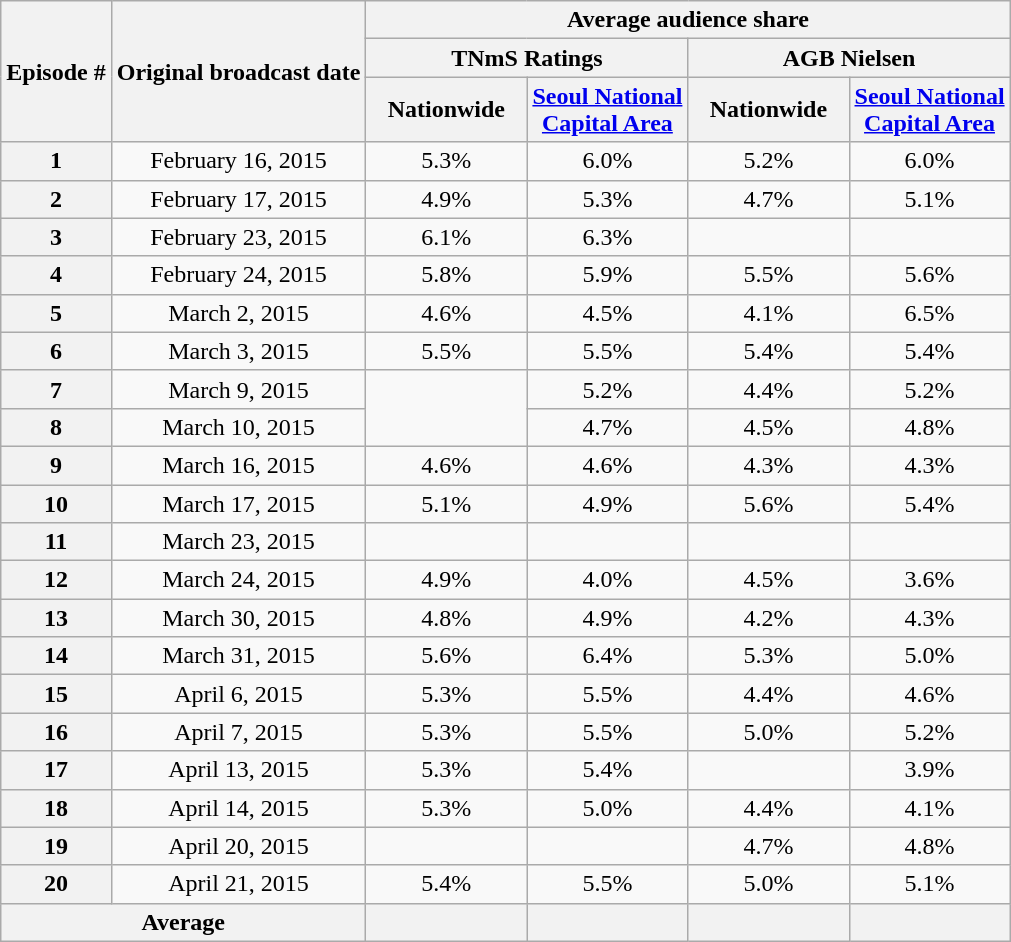<table class=wikitable style="text-align:center">
<tr>
<th rowspan="3">Episode #</th>
<th rowspan="3">Original broadcast date</th>
<th colspan="4">Average audience share</th>
</tr>
<tr>
<th colspan="2">TNmS Ratings</th>
<th colspan="2">AGB Nielsen</th>
</tr>
<tr>
<th width=100>Nationwide</th>
<th width=100><a href='#'>Seoul National Capital Area</a></th>
<th width=100>Nationwide</th>
<th width=100><a href='#'>Seoul National Capital Area</a></th>
</tr>
<tr>
<th>1</th>
<td>February 16, 2015</td>
<td>5.3%</td>
<td>6.0%</td>
<td>5.2%</td>
<td>6.0%</td>
</tr>
<tr>
<th>2</th>
<td>February 17, 2015</td>
<td>4.9%</td>
<td>5.3%</td>
<td>4.7%</td>
<td>5.1%</td>
</tr>
<tr>
<th>3</th>
<td>February 23, 2015</td>
<td>6.1%</td>
<td>6.3%</td>
<td></td>
<td></td>
</tr>
<tr>
<th>4</th>
<td>February 24, 2015</td>
<td>5.8%</td>
<td>5.9%</td>
<td>5.5%</td>
<td>5.6%</td>
</tr>
<tr>
<th>5</th>
<td>March 2, 2015</td>
<td>4.6%</td>
<td>4.5%</td>
<td>4.1%</td>
<td>6.5%</td>
</tr>
<tr>
<th>6</th>
<td>March 3, 2015</td>
<td>5.5%</td>
<td>5.5%</td>
<td>5.4%</td>
<td>5.4%</td>
</tr>
<tr>
<th>7</th>
<td>March 9, 2015</td>
<td rowspan=2></td>
<td>5.2%</td>
<td>4.4%</td>
<td>5.2%</td>
</tr>
<tr>
<th>8</th>
<td>March 10, 2015</td>
<td>4.7%</td>
<td>4.5%</td>
<td>4.8%</td>
</tr>
<tr>
<th>9</th>
<td>March 16, 2015</td>
<td>4.6%</td>
<td>4.6%</td>
<td>4.3%</td>
<td>4.3%</td>
</tr>
<tr>
<th>10</th>
<td>March 17, 2015</td>
<td>5.1%</td>
<td>4.9%</td>
<td>5.6%</td>
<td>5.4%</td>
</tr>
<tr>
<th>11</th>
<td>March 23, 2015</td>
<td></td>
<td></td>
<td></td>
<td></td>
</tr>
<tr>
<th>12</th>
<td>March 24, 2015</td>
<td>4.9%</td>
<td>4.0%</td>
<td>4.5%</td>
<td>3.6%</td>
</tr>
<tr>
<th>13</th>
<td>March 30, 2015</td>
<td>4.8%</td>
<td>4.9%</td>
<td>4.2%</td>
<td>4.3%</td>
</tr>
<tr>
<th>14</th>
<td>March 31, 2015</td>
<td>5.6%</td>
<td>6.4%</td>
<td>5.3%</td>
<td>5.0%</td>
</tr>
<tr>
<th>15</th>
<td>April 6, 2015</td>
<td>5.3%</td>
<td>5.5%</td>
<td>4.4%</td>
<td>4.6%</td>
</tr>
<tr>
<th>16</th>
<td>April 7, 2015</td>
<td>5.3%</td>
<td>5.5%</td>
<td>5.0%</td>
<td>5.2%</td>
</tr>
<tr>
<th>17</th>
<td>April 13, 2015</td>
<td>5.3%</td>
<td>5.4%</td>
<td></td>
<td>3.9%</td>
</tr>
<tr>
<th>18</th>
<td>April 14, 2015</td>
<td>5.3%</td>
<td>5.0%</td>
<td>4.4%</td>
<td>4.1%</td>
</tr>
<tr>
<th>19</th>
<td>April 20, 2015</td>
<td></td>
<td></td>
<td>4.7%</td>
<td>4.8%</td>
</tr>
<tr>
<th>20</th>
<td>April 21, 2015</td>
<td>5.4%</td>
<td>5.5%</td>
<td>5.0%</td>
<td>5.1%</td>
</tr>
<tr>
<th colspan=2>Average</th>
<th></th>
<th></th>
<th></th>
<th></th>
</tr>
</table>
